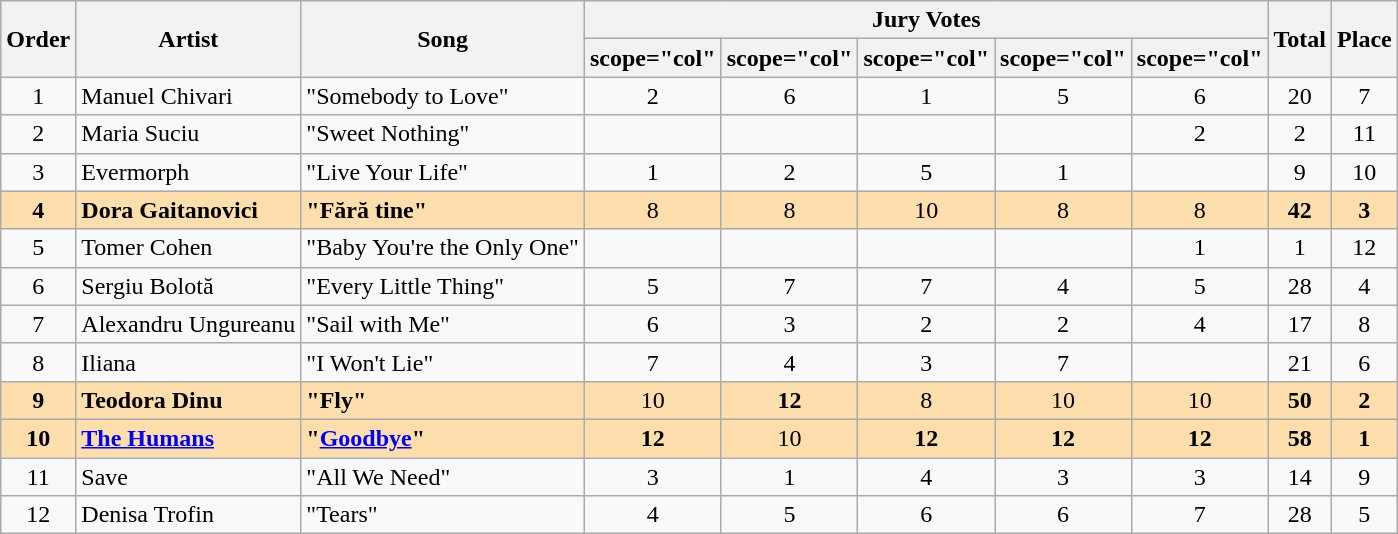<table class="sortable wikitable" style="margin: 1em auto 1em auto; text-align:center;">
<tr>
<th rowspan="2">Order</th>
<th rowspan="2">Artist</th>
<th rowspan="2">Song</th>
<th colspan="5">Jury Votes</th>
<th rowspan="2">Total</th>
<th rowspan="2">Place</th>
</tr>
<tr>
<th>scope="col" </th>
<th>scope="col" </th>
<th>scope="col" </th>
<th>scope="col" </th>
<th>scope="col" </th>
</tr>
<tr>
<td>1</td>
<td align="left">Manuel Chivari</td>
<td align="left">"Somebody to Love"</td>
<td>2</td>
<td>6</td>
<td>1</td>
<td>5</td>
<td>6</td>
<td>20</td>
<td>7</td>
</tr>
<tr>
<td>2</td>
<td align="left">Maria Suciu</td>
<td align="left">"Sweet Nothing"</td>
<td></td>
<td></td>
<td></td>
<td></td>
<td>2</td>
<td>2</td>
<td>11</td>
</tr>
<tr>
<td>3</td>
<td align="left">Evermorph</td>
<td align="left">"Live Your Life"</td>
<td>1</td>
<td>2</td>
<td>5</td>
<td>1</td>
<td></td>
<td>9</td>
<td>10</td>
</tr>
<tr style="background:navajowhite;">
<td><strong>4</strong></td>
<td align="left"><strong>Dora Gaitanovici</strong></td>
<td align="left"><strong>"Fără tine"</strong></td>
<td>8</td>
<td>8</td>
<td>10</td>
<td>8</td>
<td>8</td>
<td><strong>42</strong></td>
<td><strong>3</strong></td>
</tr>
<tr>
<td>5</td>
<td align="left">Tomer Cohen</td>
<td align="left">"Baby You're the Only One"</td>
<td></td>
<td></td>
<td></td>
<td></td>
<td>1</td>
<td>1</td>
<td>12</td>
</tr>
<tr>
<td>6</td>
<td align="left">Sergiu Bolotă</td>
<td align="left">"Every Little Thing"</td>
<td>5</td>
<td>7</td>
<td>7</td>
<td>4</td>
<td>5</td>
<td>28</td>
<td>4</td>
</tr>
<tr>
<td>7</td>
<td align="left">Alexandru Ungureanu</td>
<td align="left">"Sail with Me"</td>
<td>6</td>
<td>3</td>
<td>2</td>
<td>2</td>
<td>4</td>
<td>17</td>
<td>8</td>
</tr>
<tr>
<td>8</td>
<td align="left">Iliana</td>
<td align="left">"I Won't Lie"</td>
<td>7</td>
<td>4</td>
<td>3</td>
<td>7</td>
<td></td>
<td>21</td>
<td>6</td>
</tr>
<tr style="background:navajowhite;">
<td><strong>9</strong></td>
<td align="left"><strong>Teodora Dinu</strong></td>
<td align="left"><strong>"Fly"</strong></td>
<td>10</td>
<td><strong>12</strong></td>
<td>8</td>
<td>10</td>
<td>10</td>
<td><strong>50</strong></td>
<td><strong>2</strong></td>
</tr>
<tr style="background:navajowhite;">
<td><strong>10</strong></td>
<td align="left" data-sort-value="Humans, The"><strong><a href='#'>The Humans</a></strong></td>
<td align="left"><strong>"<a href='#'>Goodbye</a>"</strong></td>
<td><strong>12</strong></td>
<td>10</td>
<td><strong>12</strong></td>
<td><strong>12</strong></td>
<td><strong>12</strong></td>
<td><strong>58</strong></td>
<td><strong>1</strong></td>
</tr>
<tr>
<td>11</td>
<td align="left">Save</td>
<td align="left">"All We Need"</td>
<td>3</td>
<td>1</td>
<td>4</td>
<td>3</td>
<td>3</td>
<td>14</td>
<td>9</td>
</tr>
<tr>
<td>12</td>
<td align="left">Denisa Trofin</td>
<td align="left">"Tears"</td>
<td>4</td>
<td>5</td>
<td>6</td>
<td>6</td>
<td>7</td>
<td>28</td>
<td>5</td>
</tr>
</table>
